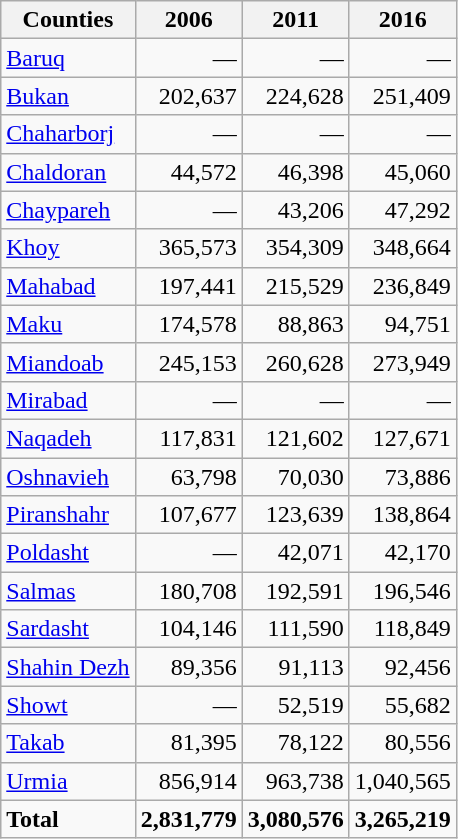<table class="wikitable">
<tr>
<th>Counties</th>
<th>2006</th>
<th>2011</th>
<th>2016</th>
</tr>
<tr>
<td><a href='#'>Baruq</a></td>
<td style="text-align: right;">—</td>
<td style="text-align: right;">—</td>
<td style="text-align: right;">—</td>
</tr>
<tr>
<td><a href='#'>Bukan</a></td>
<td style="text-align: right;">202,637</td>
<td style="text-align: right;">224,628</td>
<td style="text-align: right;">251,409</td>
</tr>
<tr>
<td><a href='#'>Chaharborj</a></td>
<td style="text-align: right;">—</td>
<td style="text-align: right;">—</td>
<td style="text-align: right;">—</td>
</tr>
<tr>
<td><a href='#'>Chaldoran</a></td>
<td style="text-align: right;">44,572</td>
<td style="text-align: right;">46,398</td>
<td style="text-align: right;">45,060</td>
</tr>
<tr>
<td><a href='#'>Chaypareh</a></td>
<td style="text-align: right;">—</td>
<td style="text-align: right;">43,206</td>
<td style="text-align: right;">47,292</td>
</tr>
<tr>
<td><a href='#'>Khoy</a></td>
<td style="text-align: right;">365,573</td>
<td style="text-align: right;">354,309</td>
<td style="text-align: right;">348,664</td>
</tr>
<tr>
<td><a href='#'>Mahabad</a></td>
<td style="text-align: right;">197,441</td>
<td style="text-align: right;">215,529</td>
<td style="text-align: right;">236,849</td>
</tr>
<tr>
<td><a href='#'>Maku</a></td>
<td style="text-align: right;">174,578</td>
<td style="text-align: right;">88,863</td>
<td style="text-align: right;">94,751</td>
</tr>
<tr>
<td><a href='#'>Miandoab</a></td>
<td style="text-align: right;">245,153</td>
<td style="text-align: right;">260,628</td>
<td style="text-align: right;">273,949</td>
</tr>
<tr>
<td><a href='#'>Mirabad</a></td>
<td style="text-align: right;">—</td>
<td style="text-align: right;">—</td>
<td style="text-align: right;">—</td>
</tr>
<tr>
<td><a href='#'>Naqadeh</a></td>
<td style="text-align: right;">117,831</td>
<td style="text-align: right;">121,602</td>
<td style="text-align: right;">127,671</td>
</tr>
<tr>
<td><a href='#'>Oshnavieh</a></td>
<td style="text-align: right;">63,798</td>
<td style="text-align: right;">70,030</td>
<td style="text-align: right;">73,886</td>
</tr>
<tr>
<td><a href='#'>Piranshahr</a></td>
<td style="text-align: right;">107,677</td>
<td style="text-align: right;">123,639</td>
<td style="text-align: right;">138,864</td>
</tr>
<tr>
<td><a href='#'>Poldasht</a></td>
<td style="text-align: right;">—</td>
<td style="text-align: right;">42,071</td>
<td style="text-align: right;">42,170</td>
</tr>
<tr>
<td><a href='#'>Salmas</a></td>
<td style="text-align: right;">180,708</td>
<td style="text-align: right;">192,591</td>
<td style="text-align: right;">196,546</td>
</tr>
<tr>
<td><a href='#'>Sardasht</a></td>
<td style="text-align: right;">104,146</td>
<td style="text-align: right;">111,590</td>
<td style="text-align: right;">118,849</td>
</tr>
<tr>
<td><a href='#'>Shahin Dezh</a></td>
<td style="text-align: right;">89,356</td>
<td style="text-align: right;">91,113</td>
<td style="text-align: right;">92,456</td>
</tr>
<tr>
<td><a href='#'>Showt</a></td>
<td style="text-align: right;">—</td>
<td style="text-align: right;">52,519</td>
<td style="text-align: right;">55,682</td>
</tr>
<tr>
<td><a href='#'>Takab</a></td>
<td style="text-align: right;">81,395</td>
<td style="text-align: right;">78,122</td>
<td style="text-align: right;">80,556</td>
</tr>
<tr>
<td><a href='#'>Urmia</a></td>
<td style="text-align: right;">856,914</td>
<td style="text-align: right;">963,738</td>
<td style="text-align: right;">1,040,565</td>
</tr>
<tr>
<td><strong>Total</strong></td>
<td style="text-align: right;"><strong>2,831,779</strong></td>
<td style="text-align: right;"><strong>3,080,576</strong></td>
<td style="text-align: right;"><strong>3,265,219</strong></td>
</tr>
</table>
